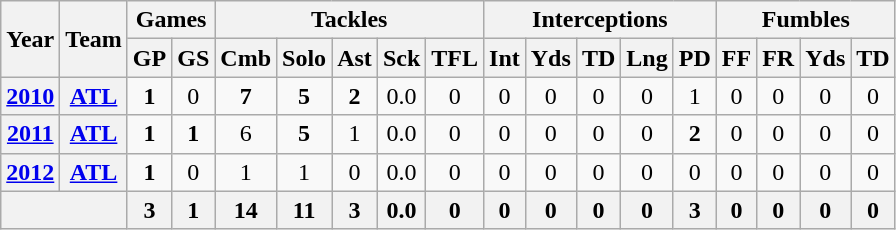<table class="wikitable" style="text-align:center">
<tr>
<th rowspan="2">Year</th>
<th rowspan="2">Team</th>
<th colspan="2">Games</th>
<th colspan="5">Tackles</th>
<th colspan="5">Interceptions</th>
<th colspan="4">Fumbles</th>
</tr>
<tr>
<th>GP</th>
<th>GS</th>
<th>Cmb</th>
<th>Solo</th>
<th>Ast</th>
<th>Sck</th>
<th>TFL</th>
<th>Int</th>
<th>Yds</th>
<th>TD</th>
<th>Lng</th>
<th>PD</th>
<th>FF</th>
<th>FR</th>
<th>Yds</th>
<th>TD</th>
</tr>
<tr>
<th><a href='#'>2010</a></th>
<th><a href='#'>ATL</a></th>
<td><strong>1</strong></td>
<td>0</td>
<td><strong>7</strong></td>
<td><strong>5</strong></td>
<td><strong>2</strong></td>
<td>0.0</td>
<td>0</td>
<td>0</td>
<td>0</td>
<td>0</td>
<td>0</td>
<td>1</td>
<td>0</td>
<td>0</td>
<td>0</td>
<td>0</td>
</tr>
<tr>
<th><a href='#'>2011</a></th>
<th><a href='#'>ATL</a></th>
<td><strong>1</strong></td>
<td><strong>1</strong></td>
<td>6</td>
<td><strong>5</strong></td>
<td>1</td>
<td>0.0</td>
<td>0</td>
<td>0</td>
<td>0</td>
<td>0</td>
<td>0</td>
<td><strong>2</strong></td>
<td>0</td>
<td>0</td>
<td>0</td>
<td>0</td>
</tr>
<tr>
<th><a href='#'>2012</a></th>
<th><a href='#'>ATL</a></th>
<td><strong>1</strong></td>
<td>0</td>
<td>1</td>
<td>1</td>
<td>0</td>
<td>0.0</td>
<td>0</td>
<td>0</td>
<td>0</td>
<td>0</td>
<td>0</td>
<td>0</td>
<td>0</td>
<td>0</td>
<td>0</td>
<td>0</td>
</tr>
<tr>
<th colspan="2"></th>
<th>3</th>
<th>1</th>
<th>14</th>
<th>11</th>
<th>3</th>
<th>0.0</th>
<th>0</th>
<th>0</th>
<th>0</th>
<th>0</th>
<th>0</th>
<th>3</th>
<th>0</th>
<th>0</th>
<th>0</th>
<th>0</th>
</tr>
</table>
